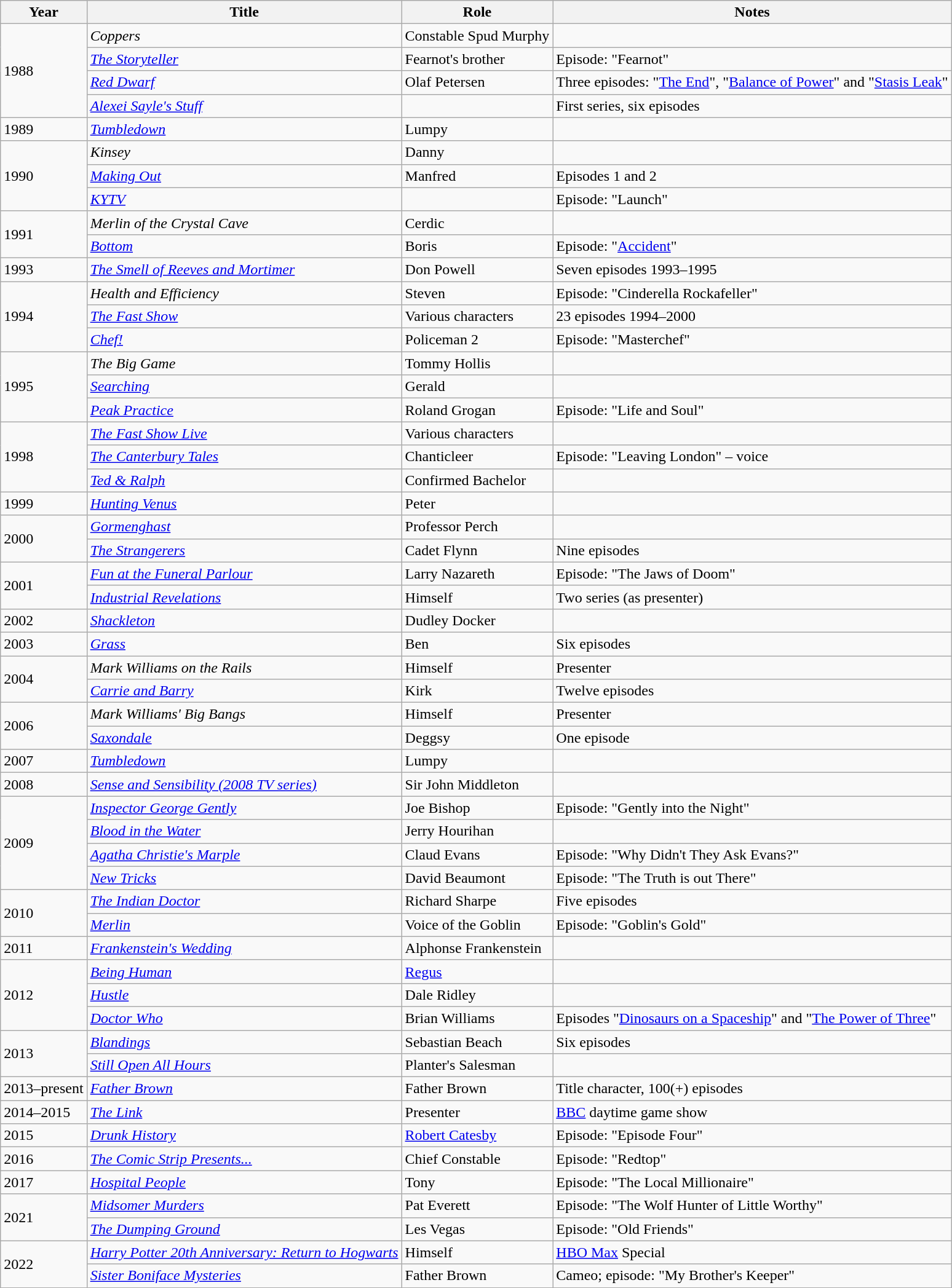<table class="wikitable">
<tr>
<th>Year</th>
<th>Title</th>
<th>Role</th>
<th>Notes</th>
</tr>
<tr>
<td rowspan=4>1988</td>
<td><em>Coppers</em></td>
<td>Constable Spud Murphy</td>
<td></td>
</tr>
<tr>
<td><em><a href='#'>The Storyteller</a></em></td>
<td>Fearnot's brother</td>
<td>Episode: "Fearnot"</td>
</tr>
<tr>
<td><em><a href='#'>Red Dwarf</a></em></td>
<td>Olaf Petersen</td>
<td>Three episodes: "<a href='#'>The End</a>", "<a href='#'>Balance of Power</a>" and "<a href='#'>Stasis Leak</a>"</td>
</tr>
<tr>
<td><em><a href='#'>Alexei Sayle's Stuff</a></em></td>
<td></td>
<td>First series, six episodes</td>
</tr>
<tr>
<td>1989</td>
<td><em><a href='#'>Tumbledown</a></em></td>
<td>Lumpy</td>
<td></td>
</tr>
<tr>
<td rowspan=3>1990</td>
<td><em>Kinsey</em></td>
<td>Danny</td>
<td></td>
</tr>
<tr>
<td><em><a href='#'>Making Out</a></em></td>
<td>Manfred</td>
<td>Episodes 1 and 2</td>
</tr>
<tr>
<td><em><a href='#'>KYTV</a></em></td>
<td></td>
<td>Episode: "Launch"</td>
</tr>
<tr>
<td rowspan=2>1991</td>
<td><em>Merlin of the Crystal Cave</em></td>
<td>Cerdic</td>
<td></td>
</tr>
<tr>
<td><em><a href='#'>Bottom</a></em></td>
<td>Boris</td>
<td>Episode: "<a href='#'>Accident</a>"</td>
</tr>
<tr>
<td>1993</td>
<td><em><a href='#'>The Smell of Reeves and Mortimer</a></em></td>
<td>Don Powell</td>
<td>Seven episodes 1993–1995</td>
</tr>
<tr>
<td rowspan=3>1994</td>
<td><em>Health and Efficiency</em></td>
<td>Steven</td>
<td>Episode: "Cinderella Rockafeller"</td>
</tr>
<tr>
<td><em><a href='#'>The Fast Show</a></em></td>
<td>Various characters</td>
<td>23 episodes 1994–2000</td>
</tr>
<tr>
<td><em><a href='#'>Chef!</a></em></td>
<td>Policeman 2</td>
<td>Episode: "Masterchef"</td>
</tr>
<tr>
<td rowspan=3>1995</td>
<td><em>The Big Game</em></td>
<td>Tommy Hollis</td>
<td></td>
</tr>
<tr>
<td><em><a href='#'>Searching</a></em></td>
<td>Gerald</td>
<td></td>
</tr>
<tr>
<td><em><a href='#'>Peak Practice</a></em></td>
<td>Roland Grogan</td>
<td>Episode: "Life and Soul"</td>
</tr>
<tr>
<td rowspan=3>1998</td>
<td><em><a href='#'>The Fast Show Live</a></em></td>
<td>Various characters</td>
<td></td>
</tr>
<tr>
<td><em><a href='#'>The Canterbury Tales</a></em></td>
<td>Chanticleer</td>
<td>Episode: "Leaving London" – voice</td>
</tr>
<tr>
<td><em><a href='#'>Ted & Ralph</a></em></td>
<td>Confirmed Bachelor</td>
<td></td>
</tr>
<tr>
<td>1999</td>
<td><em><a href='#'>Hunting Venus</a></em></td>
<td>Peter</td>
<td></td>
</tr>
<tr>
<td rowspan=2>2000</td>
<td><em><a href='#'>Gormenghast</a></em></td>
<td>Professor Perch</td>
<td></td>
</tr>
<tr>
<td><em><a href='#'>The Strangerers</a></em></td>
<td>Cadet Flynn</td>
<td>Nine episodes</td>
</tr>
<tr>
<td rowspan=2>2001</td>
<td><em><a href='#'>Fun at the Funeral Parlour</a></em></td>
<td>Larry Nazareth</td>
<td>Episode: "The Jaws of Doom"</td>
</tr>
<tr>
<td><em><a href='#'>Industrial Revelations</a></em></td>
<td>Himself</td>
<td>Two series (as presenter)</td>
</tr>
<tr>
<td>2002</td>
<td><em><a href='#'>Shackleton</a></em></td>
<td>Dudley Docker</td>
<td></td>
</tr>
<tr>
<td>2003</td>
<td><a href='#'><em>Grass</em></a></td>
<td>Ben</td>
<td>Six episodes</td>
</tr>
<tr>
<td rowspan=2>2004</td>
<td><em>Mark Williams on the Rails</em></td>
<td>Himself</td>
<td>Presenter</td>
</tr>
<tr>
<td><em><a href='#'>Carrie and Barry</a></em></td>
<td>Kirk</td>
<td>Twelve episodes</td>
</tr>
<tr>
<td rowspan=2>2006</td>
<td><em>Mark Williams' Big Bangs</em></td>
<td>Himself</td>
<td>Presenter</td>
</tr>
<tr>
<td><em><a href='#'>Saxondale</a></em></td>
<td>Deggsy</td>
<td>One episode</td>
</tr>
<tr>
<td>2007</td>
<td><em><a href='#'>Tumbledown</a></em></td>
<td>Lumpy</td>
<td></td>
</tr>
<tr>
<td>2008</td>
<td><em><a href='#'>Sense and Sensibility (2008 TV series)</a></em></td>
<td>Sir John Middleton</td>
<td></td>
</tr>
<tr>
<td rowspan=4>2009</td>
<td><em><a href='#'>Inspector George Gently</a></em></td>
<td>Joe Bishop</td>
<td>Episode: "Gently into the Night"</td>
</tr>
<tr>
<td><em><a href='#'>Blood in the Water</a></em></td>
<td>Jerry Hourihan</td>
<td></td>
</tr>
<tr>
<td><em><a href='#'>Agatha Christie's Marple</a></em></td>
<td>Claud Evans</td>
<td>Episode: "Why Didn't They Ask Evans?"</td>
</tr>
<tr>
<td><em><a href='#'>New Tricks</a></em></td>
<td>David Beaumont</td>
<td>Episode: "The Truth is out There"</td>
</tr>
<tr>
<td rowspan="2">2010</td>
<td><em><a href='#'>The Indian Doctor</a></em></td>
<td>Richard Sharpe</td>
<td>Five episodes</td>
</tr>
<tr>
<td><a href='#'><em>Merlin</em></a></td>
<td>Voice of the Goblin</td>
<td>Episode: "Goblin's Gold"</td>
</tr>
<tr>
<td>2011</td>
<td><em><a href='#'>Frankenstein's Wedding</a></em></td>
<td>Alphonse Frankenstein</td>
<td></td>
</tr>
<tr>
<td rowspan=3>2012</td>
<td><em><a href='#'>Being Human</a></em></td>
<td><a href='#'>Regus</a></td>
<td></td>
</tr>
<tr>
<td><em><a href='#'>Hustle</a></em></td>
<td>Dale Ridley</td>
<td></td>
</tr>
<tr>
<td><em><a href='#'>Doctor Who</a></em></td>
<td>Brian Williams</td>
<td>Episodes "<a href='#'>Dinosaurs on a Spaceship</a>" and "<a href='#'>The Power of Three</a>"</td>
</tr>
<tr>
<td rowspan=2>2013</td>
<td><em><a href='#'>Blandings</a></em></td>
<td>Sebastian Beach</td>
<td>Six episodes</td>
</tr>
<tr>
<td><em><a href='#'>Still Open All Hours</a></em></td>
<td>Planter's Salesman</td>
<td></td>
</tr>
<tr>
<td>2013–present</td>
<td><em><a href='#'>Father Brown</a></em></td>
<td>Father Brown</td>
<td>Title character, 100(+) episodes</td>
</tr>
<tr>
<td>2014–2015</td>
<td><em><a href='#'>The Link</a></em></td>
<td>Presenter</td>
<td><a href='#'>BBC</a> daytime game show</td>
</tr>
<tr>
<td>2015</td>
<td><em><a href='#'>Drunk History</a></em></td>
<td><a href='#'>Robert Catesby</a></td>
<td>Episode: "Episode Four"</td>
</tr>
<tr>
<td>2016</td>
<td><em><a href='#'>The Comic Strip Presents...</a></em></td>
<td>Chief Constable</td>
<td>Episode: "Redtop"</td>
</tr>
<tr>
<td>2017</td>
<td><em><a href='#'>Hospital People</a></em></td>
<td>Tony</td>
<td>Episode: "The Local Millionaire"</td>
</tr>
<tr>
<td rowspan=2>2021</td>
<td><em><a href='#'>Midsomer Murders</a></em></td>
<td>Pat Everett</td>
<td>Episode: "The Wolf Hunter of Little Worthy"</td>
</tr>
<tr>
<td><em><a href='#'>The Dumping Ground</a></em></td>
<td>Les Vegas</td>
<td>Episode: "Old Friends"</td>
</tr>
<tr>
<td rowspan="2">2022</td>
<td><em><a href='#'>Harry Potter 20th Anniversary: Return to Hogwarts</a></em></td>
<td>Himself</td>
<td><a href='#'>HBO Max</a> Special</td>
</tr>
<tr>
<td><em><a href='#'>Sister Boniface Mysteries</a></em></td>
<td>Father Brown</td>
<td>Cameo; episode: "My Brother's Keeper"</td>
</tr>
</table>
